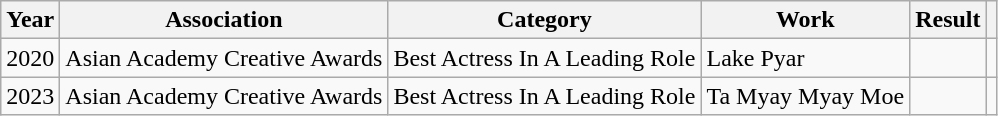<table class="wikitable">
<tr>
<th>Year</th>
<th>Association</th>
<th>Category</th>
<th>Work</th>
<th>Result</th>
<th></th>
</tr>
<tr>
<td>2020</td>
<td>Asian Academy Creative Awards</td>
<td>Best Actress In A Leading Role</td>
<td>Lake Pyar</td>
<td></td>
<td></td>
</tr>
<tr>
<td>2023</td>
<td>Asian Academy Creative Awards</td>
<td>Best Actress In A Leading Role</td>
<td>Ta Myay Myay Moe</td>
<td></td>
<td></td>
</tr>
</table>
